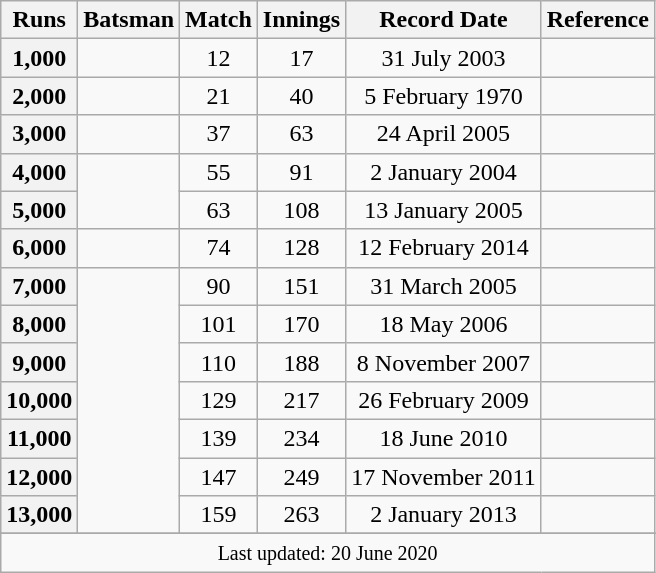<table class="wikitable plainrowheaders sortable" style="text-align:center;">
<tr>
<th scope="col">Runs</th>
<th scope="col">Batsman</th>
<th scope="col">Match</th>
<th scope="col">Innings</th>
<th scope="col">Record Date</th>
<th scope="col">Reference</th>
</tr>
<tr>
<th scope="row"><strong>1,000</strong></th>
<td></td>
<td>12</td>
<td>17</td>
<td>31 July 2003</td>
<td></td>
</tr>
<tr>
<th scope="row"><strong>2,000</strong></th>
<td></td>
<td>21</td>
<td>40</td>
<td>5 February 1970</td>
<td></td>
</tr>
<tr>
<th scope="row"><strong>3,000</strong></th>
<td></td>
<td>37</td>
<td>63</td>
<td>24 April 2005</td>
<td></td>
</tr>
<tr>
<th scope="row"><strong>4,000</strong></th>
<td rowspan=2></td>
<td>55</td>
<td>91</td>
<td>2 January 2004</td>
<td></td>
</tr>
<tr>
<th scope="row"><strong>5,000</strong></th>
<td>63</td>
<td>108</td>
<td>13 January 2005</td>
<td></td>
</tr>
<tr>
<th scope="row"><strong>6,000</strong></th>
<td></td>
<td>74</td>
<td>128</td>
<td>12 February 2014</td>
<td></td>
</tr>
<tr>
<th scope="row"><strong>7,000</strong></th>
<td rowspan=7></td>
<td>90</td>
<td>151</td>
<td>31 March 2005</td>
<td></td>
</tr>
<tr>
<th scope="row"><strong>8,000</strong></th>
<td>101</td>
<td>170</td>
<td>18 May 2006</td>
<td></td>
</tr>
<tr>
<th scope="row"><strong>9,000</strong></th>
<td>110</td>
<td>188</td>
<td>8 November 2007</td>
<td></td>
</tr>
<tr>
<th scope="row"><strong>10,000</strong></th>
<td>129</td>
<td>217</td>
<td>26 February 2009</td>
<td></td>
</tr>
<tr>
<th scope="row"><strong>11,000</strong></th>
<td>139</td>
<td>234</td>
<td>18 June 2010</td>
<td></td>
</tr>
<tr>
<th scope="row"><strong>12,000</strong></th>
<td>147</td>
<td>249</td>
<td>17 November 2011</td>
<td></td>
</tr>
<tr>
<th scope="row"><strong>13,000</strong></th>
<td>159</td>
<td>263</td>
<td>2 January 2013</td>
<td></td>
</tr>
<tr>
</tr>
<tr class=sortbottom>
<td colspan=6><small>Last updated: 20 June 2020</small></td>
</tr>
</table>
